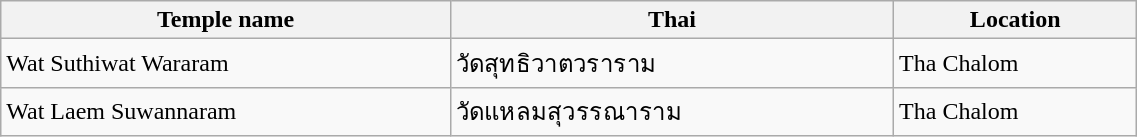<table class="wikitable" style="width:60%;">
<tr>
<th>Temple name</th>
<th>Thai</th>
<th>Location</th>
</tr>
<tr>
<td>Wat Suthiwat Wararam</td>
<td>วัดสุทธิวาตวราราม</td>
<td>Tha Chalom</td>
</tr>
<tr>
<td>Wat Laem Suwannaram</td>
<td>วัดแหลมสุวรรณาราม</td>
<td>Tha Chalom</td>
</tr>
</table>
